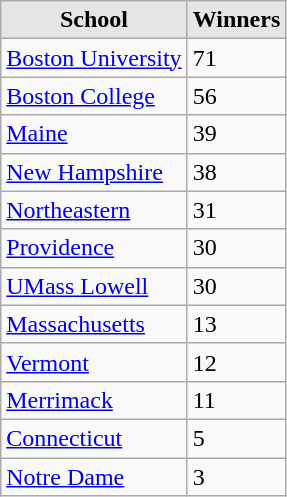<table class="wikitable">
<tr>
<th style="background:#e5e5e5;">School</th>
<th style="background:#e5e5e5;">Winners</th>
</tr>
<tr>
<td><a href='#'>Boston University</a></td>
<td>71</td>
</tr>
<tr>
<td><a href='#'>Boston College</a></td>
<td>56</td>
</tr>
<tr>
<td><a href='#'>Maine</a></td>
<td>39</td>
</tr>
<tr>
<td><a href='#'>New Hampshire</a></td>
<td>38</td>
</tr>
<tr>
<td><a href='#'>Northeastern</a></td>
<td>31</td>
</tr>
<tr>
<td><a href='#'>Providence</a></td>
<td>30</td>
</tr>
<tr>
<td><a href='#'>UMass Lowell</a></td>
<td>30</td>
</tr>
<tr>
<td><a href='#'>Massachusetts</a></td>
<td>13</td>
</tr>
<tr>
<td><a href='#'>Vermont</a></td>
<td>12</td>
</tr>
<tr>
<td><a href='#'>Merrimack</a></td>
<td>11</td>
</tr>
<tr>
<td><a href='#'>Connecticut</a></td>
<td>5</td>
</tr>
<tr>
<td><a href='#'>Notre Dame</a></td>
<td>3</td>
</tr>
</table>
